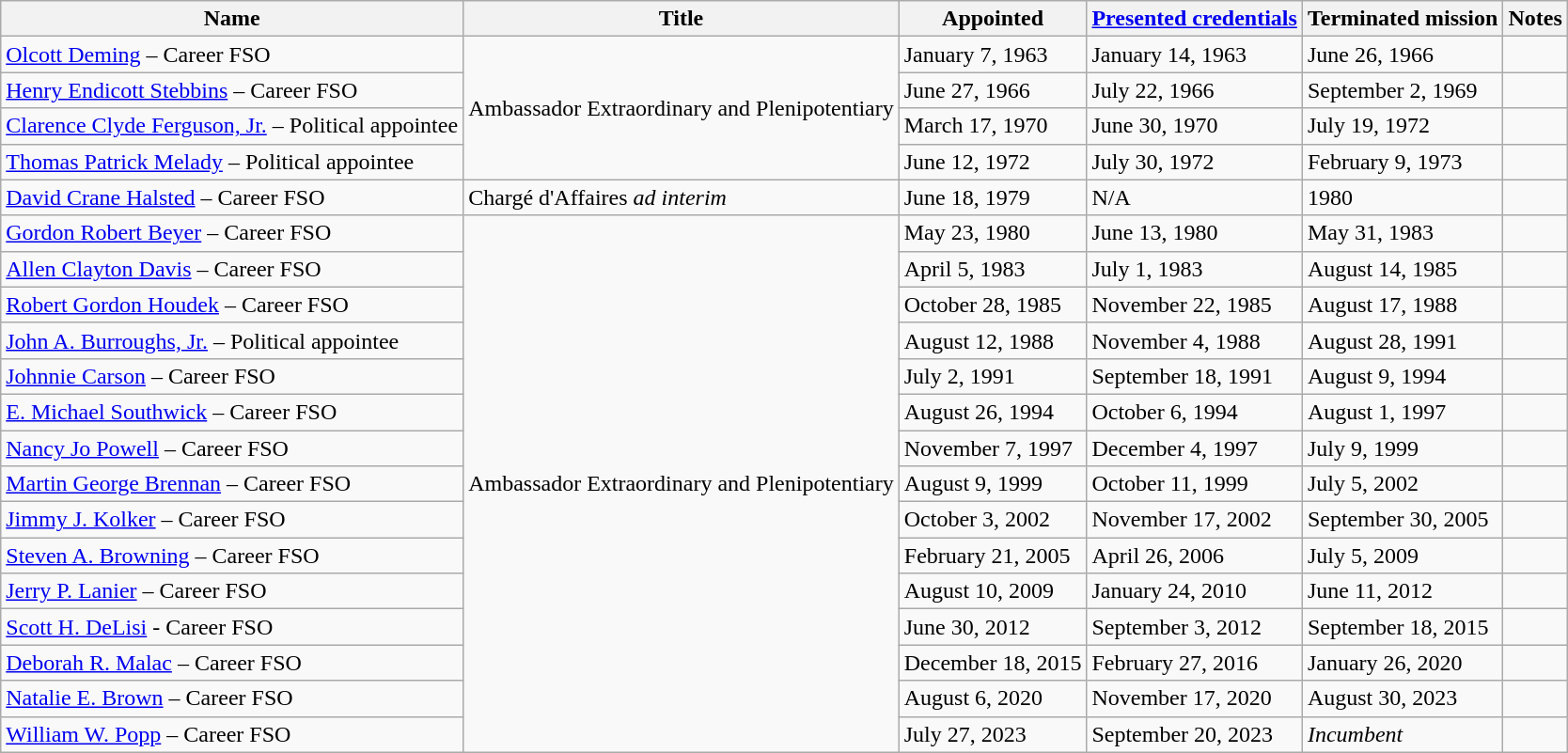<table class="wikitable">
<tr>
<th>Name</th>
<th>Title</th>
<th>Appointed</th>
<th><a href='#'>Presented credentials</a></th>
<th>Terminated mission</th>
<th>Notes</th>
</tr>
<tr>
<td><a href='#'>Olcott Deming</a> – Career FSO</td>
<td rowspan="4">Ambassador Extraordinary and Plenipotentiary</td>
<td>January 7, 1963</td>
<td>January 14, 1963</td>
<td>June 26, 1966</td>
<td></td>
</tr>
<tr>
<td><a href='#'>Henry Endicott Stebbins</a> – Career FSO</td>
<td>June 27, 1966</td>
<td>July 22, 1966</td>
<td>September 2, 1969</td>
<td></td>
</tr>
<tr>
<td><a href='#'>Clarence Clyde Ferguson, Jr.</a> – Political appointee</td>
<td>March 17, 1970</td>
<td>June 30, 1970</td>
<td>July 19, 1972</td>
<td></td>
</tr>
<tr>
<td><a href='#'>Thomas Patrick Melady</a> – Political appointee</td>
<td>June 12, 1972</td>
<td>July 30, 1972</td>
<td>February 9, 1973</td>
<td></td>
</tr>
<tr>
<td><a href='#'>David Crane Halsted</a> – Career FSO</td>
<td>Chargé d'Affaires <em>ad interim</em></td>
<td>June 18, 1979</td>
<td>N/A</td>
<td>1980</td>
<td></td>
</tr>
<tr>
<td><a href='#'>Gordon Robert Beyer</a> – Career FSO</td>
<td rowspan="15">Ambassador Extraordinary and Plenipotentiary</td>
<td>May 23, 1980</td>
<td>June 13, 1980</td>
<td>May 31, 1983</td>
<td></td>
</tr>
<tr>
<td><a href='#'>Allen Clayton Davis</a> – Career FSO</td>
<td>April 5, 1983</td>
<td>July 1, 1983</td>
<td>August 14, 1985</td>
<td></td>
</tr>
<tr>
<td><a href='#'>Robert Gordon Houdek</a> – Career FSO</td>
<td>October 28, 1985</td>
<td>November 22, 1985</td>
<td>August 17, 1988</td>
<td></td>
</tr>
<tr>
<td><a href='#'>John A. Burroughs, Jr.</a> – Political appointee</td>
<td>August 12, 1988</td>
<td>November 4, 1988</td>
<td>August 28, 1991</td>
<td></td>
</tr>
<tr>
<td><a href='#'>Johnnie Carson</a> – Career FSO</td>
<td>July 2, 1991</td>
<td>September 18, 1991</td>
<td>August 9, 1994</td>
<td></td>
</tr>
<tr>
<td><a href='#'>E. Michael Southwick</a> – Career FSO</td>
<td>August 26, 1994</td>
<td>October 6, 1994</td>
<td>August 1, 1997</td>
<td></td>
</tr>
<tr>
<td><a href='#'>Nancy Jo Powell</a> – Career FSO</td>
<td>November 7, 1997</td>
<td>December 4, 1997</td>
<td>July 9, 1999</td>
<td></td>
</tr>
<tr>
<td><a href='#'>Martin George Brennan</a> – Career FSO</td>
<td>August 9, 1999</td>
<td>October 11, 1999</td>
<td>July 5, 2002</td>
<td></td>
</tr>
<tr>
<td><a href='#'>Jimmy J. Kolker</a> – Career FSO</td>
<td>October 3, 2002</td>
<td>November 17, 2002</td>
<td>September 30, 2005</td>
<td></td>
</tr>
<tr>
<td><a href='#'>Steven A. Browning</a> – Career FSO</td>
<td>February 21, 2005</td>
<td>April 26, 2006</td>
<td>July 5, 2009</td>
<td></td>
</tr>
<tr>
<td><a href='#'>Jerry P. Lanier</a> – Career FSO</td>
<td>August 10, 2009</td>
<td>January 24, 2010</td>
<td>June 11, 2012</td>
<td></td>
</tr>
<tr>
<td><a href='#'>Scott H. DeLisi</a> - Career FSO</td>
<td>June 30, 2012</td>
<td>September 3, 2012</td>
<td>September 18, 2015</td>
<td></td>
</tr>
<tr>
<td><a href='#'>Deborah R. Malac</a> – Career FSO</td>
<td>December 18, 2015</td>
<td>February 27, 2016</td>
<td>January 26, 2020</td>
<td></td>
</tr>
<tr>
<td><a href='#'>Natalie E. Brown</a> – Career FSO</td>
<td>August 6, 2020</td>
<td>November 17, 2020</td>
<td>August 30, 2023</td>
<td></td>
</tr>
<tr>
<td><a href='#'>William W. Popp</a> – Career FSO</td>
<td>July 27, 2023</td>
<td>September 20, 2023</td>
<td><em>Incumbent</em></td>
<td></td>
</tr>
</table>
